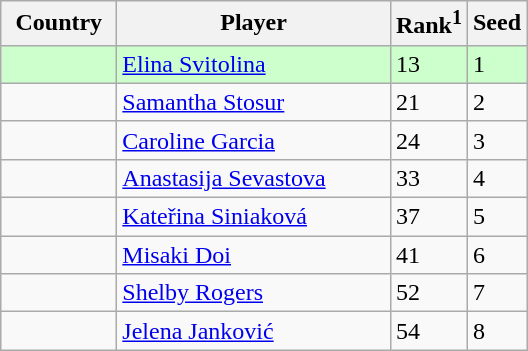<table class="sortable wikitable">
<tr>
<th width="70">Country</th>
<th width="175">Player</th>
<th>Rank<sup>1</sup></th>
<th>Seed</th>
</tr>
<tr style="background:#cfc;">
<td></td>
<td><a href='#'>Elina Svitolina</a></td>
<td>13</td>
<td>1</td>
</tr>
<tr>
<td></td>
<td><a href='#'>Samantha Stosur</a></td>
<td>21</td>
<td>2</td>
</tr>
<tr>
<td></td>
<td><a href='#'>Caroline Garcia</a></td>
<td>24</td>
<td>3</td>
</tr>
<tr>
<td></td>
<td><a href='#'>Anastasija Sevastova</a></td>
<td>33</td>
<td>4</td>
</tr>
<tr>
<td></td>
<td><a href='#'>Kateřina Siniaková</a></td>
<td>37</td>
<td>5</td>
</tr>
<tr>
<td></td>
<td><a href='#'>Misaki Doi</a></td>
<td>41</td>
<td>6</td>
</tr>
<tr>
<td></td>
<td><a href='#'>Shelby Rogers</a></td>
<td>52</td>
<td>7</td>
</tr>
<tr>
<td></td>
<td><a href='#'>Jelena Janković</a></td>
<td>54</td>
<td>8</td>
</tr>
</table>
